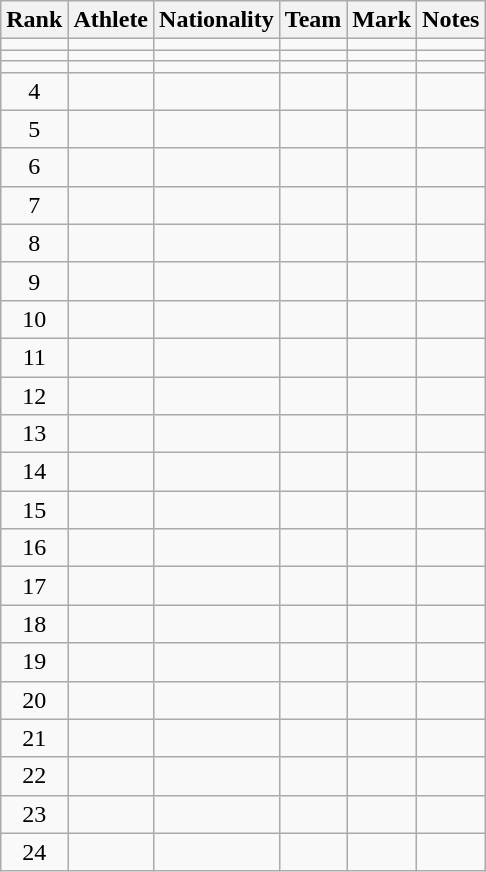<table class="wikitable sortable plainrowheaders" style="text-align:center">
<tr>
<th scope="col">Rank</th>
<th scope="col">Athlete</th>
<th scope="col">Nationality</th>
<th scope="col">Team</th>
<th scope="col">Mark</th>
<th scope="col">Notes</th>
</tr>
<tr>
<td></td>
<td align=left></td>
<td align=left></td>
<td></td>
<td></td>
<td></td>
</tr>
<tr>
<td></td>
<td align=left></td>
<td align=left></td>
<td></td>
<td></td>
<td></td>
</tr>
<tr>
<td></td>
<td align=left></td>
<td align=left></td>
<td></td>
<td></td>
<td></td>
</tr>
<tr>
<td>4</td>
<td align=left></td>
<td align=left></td>
<td></td>
<td></td>
<td></td>
</tr>
<tr>
<td>5</td>
<td align=left></td>
<td align=left></td>
<td></td>
<td></td>
<td></td>
</tr>
<tr>
<td>6</td>
<td align=left></td>
<td align=left></td>
<td></td>
<td></td>
<td></td>
</tr>
<tr>
<td>7</td>
<td align=left></td>
<td align=left></td>
<td></td>
<td></td>
<td></td>
</tr>
<tr>
<td>8</td>
<td align=left></td>
<td align=left></td>
<td></td>
<td></td>
<td></td>
</tr>
<tr>
<td>9</td>
<td align=left></td>
<td align=left></td>
<td></td>
<td></td>
<td></td>
</tr>
<tr>
<td>10</td>
<td align=left></td>
<td align=left></td>
<td></td>
<td></td>
<td></td>
</tr>
<tr>
<td>11</td>
<td align=left></td>
<td align=left></td>
<td></td>
<td></td>
<td></td>
</tr>
<tr>
<td>12</td>
<td align=left></td>
<td align=left></td>
<td></td>
<td></td>
<td></td>
</tr>
<tr>
<td>13</td>
<td align=left></td>
<td align=left></td>
<td></td>
<td></td>
<td></td>
</tr>
<tr>
<td>14</td>
<td align=left></td>
<td align=left></td>
<td></td>
<td></td>
<td></td>
</tr>
<tr>
<td>15</td>
<td align=left></td>
<td align=left></td>
<td></td>
<td></td>
<td></td>
</tr>
<tr>
<td>16</td>
<td align=left></td>
<td align=left></td>
<td></td>
<td></td>
<td></td>
</tr>
<tr>
<td>17</td>
<td align=left></td>
<td align=left></td>
<td></td>
<td></td>
<td></td>
</tr>
<tr>
<td>18</td>
<td align=left></td>
<td align=left></td>
<td></td>
<td></td>
<td></td>
</tr>
<tr>
<td>19</td>
<td align=left></td>
<td align=left></td>
<td></td>
<td></td>
<td></td>
</tr>
<tr>
<td>20</td>
<td align=left></td>
<td align=left></td>
<td></td>
<td></td>
<td></td>
</tr>
<tr>
<td>21</td>
<td align=left></td>
<td align=left></td>
<td></td>
<td></td>
<td></td>
</tr>
<tr>
<td>22</td>
<td align=left></td>
<td align=left></td>
<td></td>
<td></td>
<td></td>
</tr>
<tr>
<td>23</td>
<td align=left></td>
<td align=left></td>
<td></td>
<td></td>
<td></td>
</tr>
<tr>
<td>24</td>
<td align=left></td>
<td align=left></td>
<td></td>
<td></td>
<td></td>
</tr>
</table>
